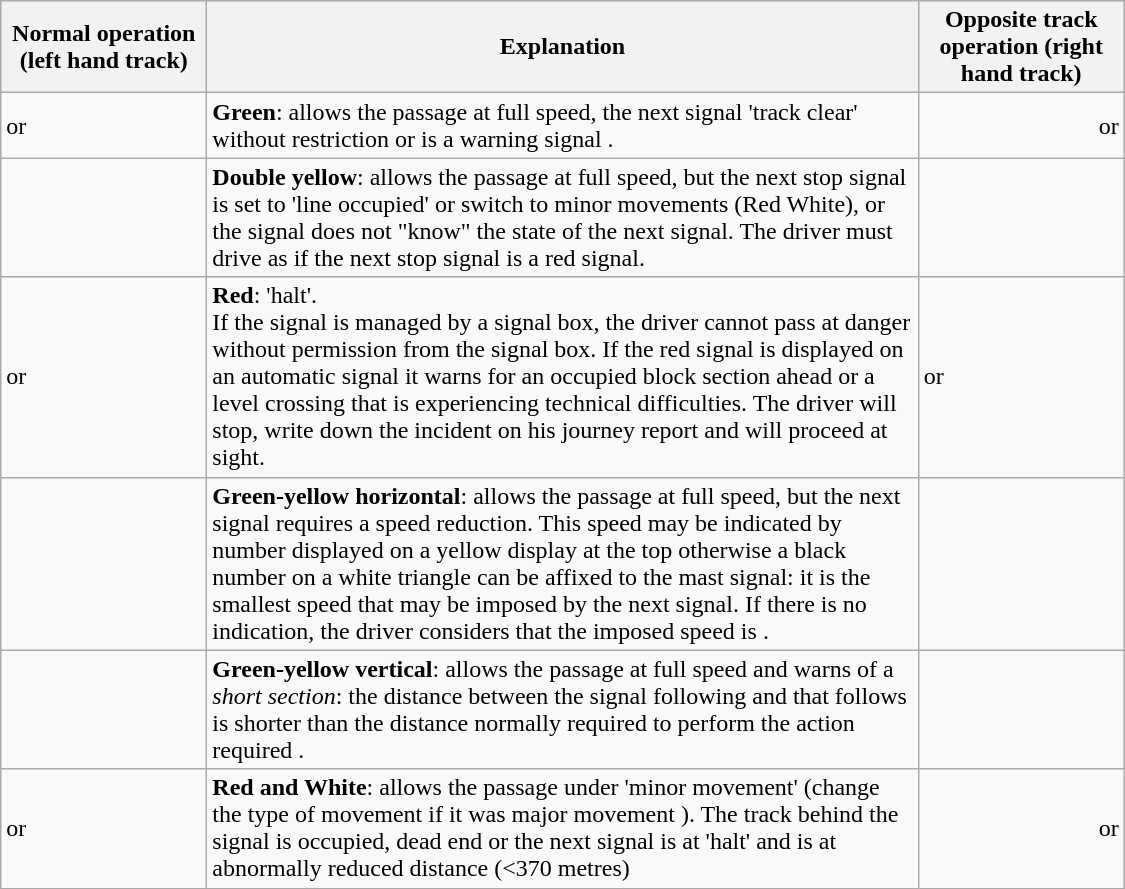<table class = "wikitable left"  width = "750">
<tr>
<th width="130">Normal operation (left hand track)</th>
<th>Explanation</th>
<th width="130">Opposite track operation (right hand track)</th>
</tr>
<tr>
<td> or </td>
<td><strong> Green</strong>: allows the passage at full speed, the next signal 'track clear' without restriction or is a warning signal .</td>
<td align="right"> or </td>
</tr>
<tr>
<td></td>
<td><strong> Double yellow</strong>: allows the passage at full speed, but the next stop signal is set to 'line occupied' or switch to minor movements (Red White), or the signal does not "know" the state of the next signal. The driver must drive as if the next stop signal is a red signal.</td>
<td align="right"></td>
</tr>
<tr ->
<td> or </td>
<td><strong>Red</strong>: 'halt'.<br>If the signal is managed by a signal box, the driver cannot pass at danger without permission from the signal box.
If the red signal is displayed on an automatic signal it warns for an occupied block section ahead or a level crossing that is experiencing technical difficulties. The driver will stop, write down the incident on his journey report and will proceed at sight.</td>
<td> or </td>
</tr>
<tr ->
<td></td>
<td><strong> Green-yellow horizontal</strong>: allows the passage at full speed, but the next signal requires a speed reduction. This speed may be indicated by number displayed on a yellow display at the top otherwise a black number on a white triangle can be affixed to the mast signal: it is the smallest speed that may be imposed by the next signal. If there is no indication, the driver considers that the imposed speed is .</td>
<td align="right"></td>
</tr>
<tr ->
<td></td>
<td><strong> Green-yellow vertical</strong>: allows the passage at full speed and warns of a <em>short section</em>: the distance between the signal following and that follows is shorter than the distance normally required to perform the action required .</td>
<td align="right"></td>
</tr>
<tr ->
<td> or </td>
<td><strong> Red and White</strong>: allows the passage under 'minor movement' (change the type of movement if it was major movement ). The track behind the signal is occupied, dead end or the next signal is at 'halt' and is at abnormally reduced distance (<370 metres)</td>
<td align="right"> or </td>
</tr>
</table>
